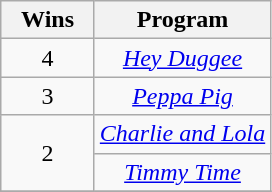<table class="wikitable" style="text-align:center;">
<tr>
<th scope="col" style="width:55px;">Wins</th>
<th scope="col" style="text-align:center;">Program</th>
</tr>
<tr>
<td style="text-align:center;">4</td>
<td><em><a href='#'>Hey Duggee</a></em></td>
</tr>
<tr>
<td style="text-align:center;">3</td>
<td><em><a href='#'>Peppa Pig</a></em></td>
</tr>
<tr>
<td rowspan="2" style="text-align:center;">2</td>
<td><em><a href='#'>Charlie and Lola</a></em></td>
</tr>
<tr>
<td><em><a href='#'>Timmy Time</a></em></td>
</tr>
<tr>
</tr>
</table>
